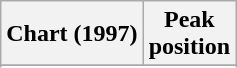<table class="wikitable sortable plainrowheaders" style="text-align:center;">
<tr>
<th scope="col">Chart (1997)</th>
<th scope="col">Peak<br>position</th>
</tr>
<tr>
</tr>
<tr>
</tr>
</table>
